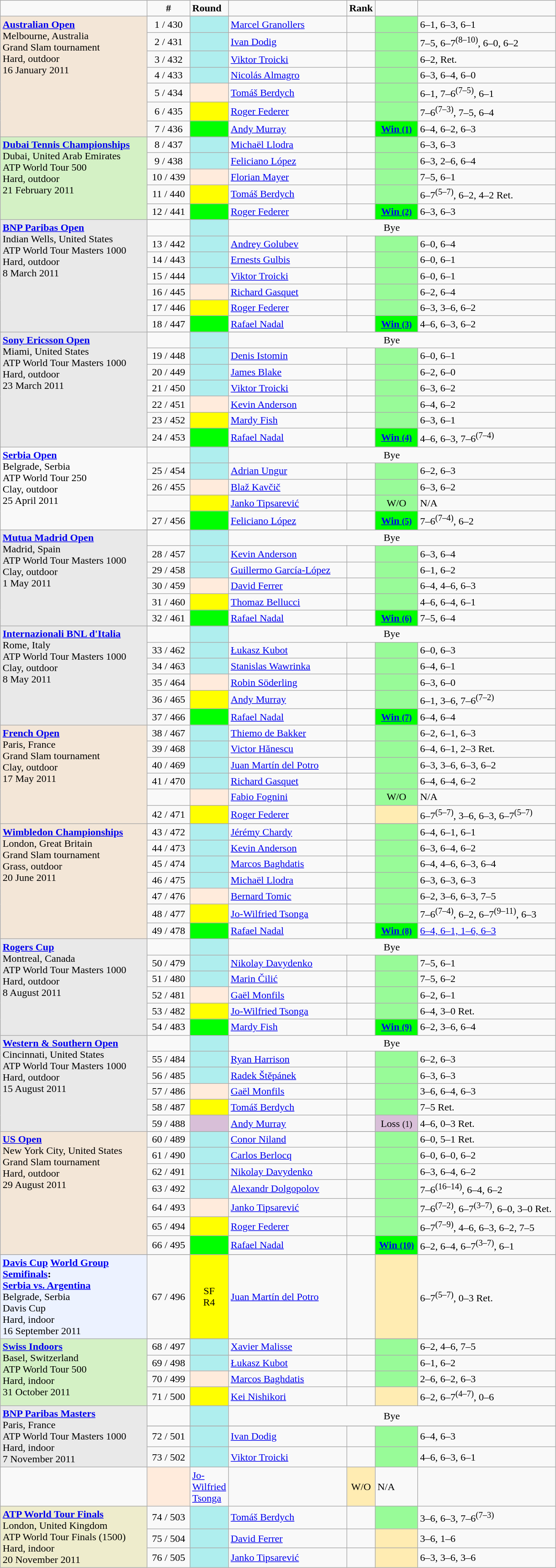<table class="wikitable">
<tr style="font-weight:bold">
<td style="width:225px;"></td>
<td style="width:60px; text-align:center;">#</td>
<td style="width:10px;">Round</td>
<td style="width:180px;"></td>
<td style="width:25px;">Rank</td>
<td style="width:60px;"></td>
<td style="width:210px;"></td>
</tr>
<tr>
<td rowspan="8" style="background:#F3E6D7; text-align:left; vertical-align:top;"><strong><a href='#'>Australian Open</a></strong><br> Melbourne, Australia <br>Grand Slam tournament <br> Hard, outdoor <br> 16 January 2011</td>
</tr>
<tr>
<td style="text-align:center;">1 / 430</td>
<td style="background:#afeeee;"></td>
<td> <a href='#'>Marcel Granollers</a></td>
<td></td>
<td bgcolor="#98FB98"></td>
<td>6–1, 6–3, 6–1</td>
</tr>
<tr>
<td style="text-align:center;">2 / 431</td>
<td style="background:#afeeee;"></td>
<td> <a href='#'>Ivan Dodig</a></td>
<td></td>
<td bgcolor="#98FB98"></td>
<td>7–5, 6–7<sup>(8–10)</sup>, 6–0, 6–2</td>
</tr>
<tr>
<td style="text-align:center;">3 / 432</td>
<td style="background:#afeeee;"></td>
<td> <a href='#'>Viktor Troicki</a></td>
<td></td>
<td bgcolor="#98FB98"></td>
<td>6–2, Ret.</td>
</tr>
<tr>
<td style="text-align:center;">4 / 433</td>
<td style="background:#afeeee;"></td>
<td> <a href='#'>Nicolás Almagro</a></td>
<td></td>
<td bgcolor="#98FB98"></td>
<td>6–3, 6–4, 6–0</td>
</tr>
<tr>
<td style="text-align:center;">5 / 434</td>
<td style="background:#ffebdc;"></td>
<td> <a href='#'>Tomáš Berdych</a></td>
<td></td>
<td bgcolor="#98FB98"></td>
<td>6–1, 7–6<sup>(7–5)</sup>, 6–1</td>
</tr>
<tr>
<td style="text-align:center;">6 / 435</td>
<td style="background:yellow;"></td>
<td> <a href='#'>Roger Federer</a></td>
<td></td>
<td bgcolor="#98FB98"></td>
<td>7–6<sup>(7–3)</sup>, 7–5, 6–4</td>
</tr>
<tr>
<td style="text-align:center;">7 / 436</td>
<td style="background:lime;"></td>
<td> <a href='#'>Andy Murray</a></td>
<td></td>
<td bgcolor=lime style="text-align:center;"><strong><a href='#'>Win <small>(1)</small></a></strong></td>
<td>6–4, 6–2, 6–3</td>
</tr>
<tr>
<td rowspan="6"  style="background:#D4F1C5; text-align:left; vertical-align:top;"><strong><a href='#'>Dubai Tennis Championships</a></strong> <br> Dubai, United Arab Emirates <br> ATP World Tour 500 <br> Hard, outdoor <br> 21 February 2011</td>
</tr>
<tr>
<td style="text-align:center;">8 / 437</td>
<td style="background:#afeeee;"></td>
<td> <a href='#'>Michaël Llodra</a></td>
<td></td>
<td bgcolor="#98FB98"></td>
<td>6–3, 6–3</td>
</tr>
<tr>
<td style="text-align:center;">9 / 438</td>
<td style="background:#afeeee;"></td>
<td> <a href='#'>Feliciano López</a></td>
<td></td>
<td bgcolor="#98FB98"></td>
<td>6–3, 2–6, 6–4</td>
</tr>
<tr>
<td style="text-align:center;">10 / 439</td>
<td style="background:#ffebdc;"></td>
<td> <a href='#'>Florian Mayer</a></td>
<td></td>
<td bgcolor="#98FB98"></td>
<td>7–5, 6–1</td>
</tr>
<tr>
<td style="text-align:center;">11 / 440</td>
<td style="background:yellow;"></td>
<td> <a href='#'>Tomáš Berdych</a></td>
<td></td>
<td bgcolor="#98FB98"></td>
<td>6–7<sup>(5–7)</sup>, 6–2, 4–2 Ret.</td>
</tr>
<tr>
<td style="text-align:center;">12 / 441</td>
<td style="background:lime;"></td>
<td> <a href='#'>Roger Federer</a></td>
<td></td>
<td bgcolor=lime style="text-align:center;"><strong><a href='#'>Win <small>(2)</small></a></strong></td>
<td>6–3, 6–3</td>
</tr>
<tr>
<td rowspan="8"  style="background:#E9E9E9; text-align:left; vertical-align:top;"><strong><a href='#'>BNP Paribas Open</a></strong> <br> Indian Wells, United States <br> ATP World Tour Masters 1000 <br> Hard, outdoor <br> 8 March 2011</td>
</tr>
<tr>
<td></td>
<td style="background:#afeeee;"></td>
<td colspan="4" align="center">Bye</td>
</tr>
<tr>
<td style="text-align:center;">13 / 442</td>
<td style="background:#afeeee;"></td>
<td> <a href='#'>Andrey Golubev</a></td>
<td></td>
<td bgcolor="#98FB98"></td>
<td>6–0, 6–4</td>
</tr>
<tr>
<td style="text-align:center;">14 / 443</td>
<td style="background:#afeeee;"></td>
<td> <a href='#'>Ernests Gulbis</a></td>
<td></td>
<td bgcolor="#98FB98"></td>
<td>6–0, 6–1</td>
</tr>
<tr>
<td style="text-align:center;">15 / 444</td>
<td style="background:#afeeee;"></td>
<td> <a href='#'>Viktor Troicki</a></td>
<td></td>
<td bgcolor="#98FB98"></td>
<td>6–0, 6–1</td>
</tr>
<tr>
<td style="text-align:center;">16 / 445</td>
<td style="background:#ffebdc;"></td>
<td> <a href='#'>Richard Gasquet</a></td>
<td></td>
<td bgcolor="#98FB98"></td>
<td>6–2, 6–4</td>
</tr>
<tr>
<td style="text-align:center;">17 / 446</td>
<td style="background:yellow;"></td>
<td> <a href='#'>Roger Federer</a></td>
<td></td>
<td bgcolor="#98FB98"></td>
<td>6–3, 3–6, 6–2</td>
</tr>
<tr>
<td style="text-align:center;">18 / 447</td>
<td style="background:lime;"></td>
<td> <a href='#'>Rafael Nadal</a></td>
<td></td>
<td bgcolor=lime style="text-align:center;"><strong><a href='#'>Win <small>(3)</small></a></strong></td>
<td>4–6, 6–3, 6–2</td>
</tr>
<tr>
<td rowspan="8"  style="background:#E9E9E9; text-align:left; vertical-align:top;"><strong><a href='#'>Sony Ericsson Open</a></strong> <br> Miami, United States <br> ATP World Tour Masters 1000 <br> Hard, outdoor <br> 23 March 2011</td>
</tr>
<tr>
<td></td>
<td style="background:#afeeee;"></td>
<td colspan="4" align="center">Bye</td>
</tr>
<tr>
<td style="text-align:center;">19 / 448</td>
<td style="background:#afeeee;"></td>
<td> <a href='#'>Denis Istomin</a></td>
<td></td>
<td bgcolor="#98FB98"></td>
<td>6–0, 6–1</td>
</tr>
<tr>
<td style="text-align:center;">20 / 449</td>
<td style="background:#afeeee;"></td>
<td> <a href='#'>James Blake</a></td>
<td></td>
<td bgcolor="#98FB98"></td>
<td>6–2, 6–0</td>
</tr>
<tr>
<td style="text-align:center;">21 / 450</td>
<td style="background:#afeeee;"></td>
<td> <a href='#'>Viktor Troicki</a></td>
<td></td>
<td bgcolor="#98FB98"></td>
<td>6–3, 6–2</td>
</tr>
<tr>
<td style="text-align:center;">22 / 451</td>
<td style="background:#ffebdc;"></td>
<td> <a href='#'>Kevin Anderson</a></td>
<td></td>
<td bgcolor="#98FB98"></td>
<td>6–4, 6–2</td>
</tr>
<tr>
<td style="text-align:center;">23 / 452</td>
<td style="background:yellow;"></td>
<td> <a href='#'>Mardy Fish</a></td>
<td></td>
<td bgcolor="#98FB98"></td>
<td>6–3, 6–1</td>
</tr>
<tr>
<td style="text-align:center;">24 / 453</td>
<td style="background:lime;"></td>
<td> <a href='#'>Rafael Nadal</a></td>
<td></td>
<td bgcolor=lime style="text-align:center;"><strong><a href='#'>Win <small>(4)</small></a></strong></td>
<td>4–6, 6–3, 7–6<sup>(7–4)</sup></td>
</tr>
<tr>
<td rowspan="6"  style="text-align:left; vertical-align:top;"><strong><a href='#'>Serbia Open</a></strong> <br> Belgrade, Serbia <br> ATP World Tour 250 <br> Clay, outdoor <br> 25 April 2011</td>
</tr>
<tr>
<td></td>
<td style="background:#afeeee;"></td>
<td colspan="4" align="center">Bye</td>
</tr>
<tr>
<td style="text-align:center;">25 / 454</td>
<td style="background:#afeeee;"></td>
<td> <a href='#'>Adrian Ungur</a></td>
<td></td>
<td bgcolor="#98FB98"></td>
<td>6–2, 6–3</td>
</tr>
<tr>
<td style="text-align:center;">26 / 455</td>
<td style="background:#ffebdc;"></td>
<td> <a href='#'>Blaž Kavčič</a></td>
<td></td>
<td bgcolor="#98FB98"></td>
<td>6–3, 6–2</td>
</tr>
<tr>
<td></td>
<td style="background:yellow;"></td>
<td> <a href='#'>Janko Tipsarević</a></td>
<td></td>
<td bgcolor="#98FB98" style="text-align:center;">W/O</td>
<td>N/A</td>
</tr>
<tr>
<td style="text-align:center;">27 / 456</td>
<td style="background:lime;"></td>
<td> <a href='#'>Feliciano López</a></td>
<td></td>
<td bgcolor=lime style="text-align:center;"><strong><a href='#'>Win <small>(5)</small></a></strong></td>
<td>7–6<sup>(7–4)</sup>, 6–2</td>
</tr>
<tr>
<td rowspan="7"  style="background:#E9E9E9; text-align:left; vertical-align:top;"><strong><a href='#'>Mutua Madrid Open</a></strong> <br> Madrid, Spain <br> ATP World Tour Masters 1000 <br> Clay, outdoor <br> 1 May 2011</td>
</tr>
<tr>
<td></td>
<td style="background:#afeeee;"></td>
<td colspan="4" align="center">Bye</td>
</tr>
<tr>
<td style="text-align:center;">28 / 457</td>
<td style="background:#afeeee;"></td>
<td> <a href='#'>Kevin Anderson</a></td>
<td></td>
<td bgcolor="#98FB98"></td>
<td>6–3, 6–4</td>
</tr>
<tr>
<td style="text-align:center;">29 / 458</td>
<td style="background:#afeeee;"></td>
<td> <a href='#'>Guillermo García-López</a></td>
<td></td>
<td bgcolor="#98FB98"></td>
<td>6–1, 6–2</td>
</tr>
<tr>
<td style="text-align:center;">30 / 459</td>
<td style="background:#ffebdc;"></td>
<td> <a href='#'>David Ferrer</a></td>
<td></td>
<td bgcolor="#98FB98"></td>
<td>6–4, 4–6, 6–3</td>
</tr>
<tr>
<td style="text-align:center;">31 / 460</td>
<td style="background:yellow;"></td>
<td> <a href='#'>Thomaz Bellucci</a></td>
<td></td>
<td bgcolor="#98FB98"></td>
<td>4–6, 6–4, 6–1</td>
</tr>
<tr>
<td style="text-align:center;">32 / 461</td>
<td style="background:lime;"></td>
<td> <a href='#'>Rafael Nadal</a></td>
<td></td>
<td bgcolor=lime style="text-align:center;"><strong><a href='#'>Win <small>(6)</small></a></strong></td>
<td>7–5, 6–4</td>
</tr>
<tr>
<td rowspan="7"  style="background:#E9E9E9; text-align:left; vertical-align:top;"><strong><a href='#'>Internazionali BNL d'Italia</a></strong> <br> Rome, Italy <br> ATP World Tour Masters 1000 <br> Clay, outdoor <br> 8 May 2011</td>
</tr>
<tr>
<td></td>
<td style="background:#afeeee;"></td>
<td colspan="4" align="center">Bye</td>
</tr>
<tr>
<td style="text-align:center;">33 / 462</td>
<td style="background:#afeeee;"></td>
<td> <a href='#'>Łukasz Kubot</a></td>
<td></td>
<td bgcolor="#98FB98"></td>
<td>6–0, 6–3</td>
</tr>
<tr>
<td style="text-align:center;">34 / 463</td>
<td style="background:#afeeee;"></td>
<td> <a href='#'>Stanislas Wawrinka</a></td>
<td></td>
<td bgcolor="#98FB98"></td>
<td>6–4, 6–1</td>
</tr>
<tr>
<td style="text-align:center;">35 / 464</td>
<td style="background:#ffebdc;"></td>
<td> <a href='#'>Robin Söderling</a></td>
<td></td>
<td bgcolor="#98FB98"></td>
<td>6–3, 6–0</td>
</tr>
<tr>
<td style="text-align:center;">36 / 465</td>
<td style="background:yellow;"></td>
<td> <a href='#'>Andy Murray</a></td>
<td></td>
<td bgcolor="#98FB98"></td>
<td>6–1, 3–6, 7–6<sup>(7–2)</sup></td>
</tr>
<tr>
<td style="text-align:center;">37 / 466</td>
<td style="background:lime;"></td>
<td> <a href='#'>Rafael Nadal</a></td>
<td></td>
<td bgcolor=lime style="text-align:center;"><strong><a href='#'>Win <small>(7)</small></a></strong></td>
<td>6–4, 6–4</td>
</tr>
<tr>
<td rowspan="6"  style="background:#F3E6D7; text-align:left; vertical-align:top;"><strong><a href='#'>French Open</a></strong> <br> Paris, France <br> Grand Slam tournament <br> Clay, outdoor <br> 17 May 2011</td>
<td style="text-align:center;">38 / 467</td>
<td style="background:#afeeee;"></td>
<td> <a href='#'>Thiemo de Bakker</a></td>
<td></td>
<td bgcolor="#98FB98"></td>
<td>6–2, 6–1, 6–3</td>
</tr>
<tr>
<td style="text-align:center;">39 / 468</td>
<td style="background:#afeeee;"></td>
<td> <a href='#'>Victor Hănescu</a></td>
<td></td>
<td bgcolor="#98FB98"></td>
<td>6–4, 6–1, 2–3 Ret.</td>
</tr>
<tr>
<td style="text-align:center;">40 / 469</td>
<td style="background:#afeeee;"></td>
<td> <a href='#'>Juan Martín del Potro</a></td>
<td></td>
<td bgcolor="#98FB98"></td>
<td>6–3, 3–6, 6–3, 6–2</td>
</tr>
<tr>
<td style="text-align:center;">41 / 470</td>
<td style="background:#afeeee;"></td>
<td> <a href='#'>Richard Gasquet</a></td>
<td></td>
<td bgcolor="#98FB98"></td>
<td>6–4, 6–4, 6–2</td>
</tr>
<tr>
<td></td>
<td style="background:#ffebdc;"></td>
<td> <a href='#'>Fabio Fognini</a></td>
<td></td>
<td bgcolor="#98FB98" style="text-align:center;">W/O</td>
<td>N/A</td>
</tr>
<tr>
<td style="text-align:center;">42 / 471</td>
<td style="background:yellow;"></td>
<td> <a href='#'>Roger Federer</a></td>
<td></td>
<td bgcolor=#FFECB2></td>
<td>6–7<sup>(5–7)</sup>, 3–6, 6–3, 6–7<sup>(5–7)</sup></td>
</tr>
<tr>
<td rowspan="8"  style="background:#F3E6D7; text-align:left; vertical-align:top;"><strong><a href='#'>Wimbledon Championships</a></strong> <br> London, Great Britain <br> Grand Slam tournament <br> Grass, outdoor <br> 20 June 2011</td>
</tr>
<tr>
<td style="text-align:center;">43 / 472</td>
<td style="background:#afeeee;"></td>
<td> <a href='#'>Jérémy Chardy</a></td>
<td></td>
<td bgcolor="#98FB98"></td>
<td>6–4, 6–1, 6–1</td>
</tr>
<tr>
<td style="text-align:center;">44 / 473</td>
<td style="background:#afeeee;"></td>
<td> <a href='#'>Kevin Anderson</a></td>
<td></td>
<td bgcolor="#98FB98"></td>
<td>6–3, 6–4, 6–2</td>
</tr>
<tr>
<td style="text-align:center;">45 / 474</td>
<td style="background:#afeeee;"></td>
<td> <a href='#'>Marcos Baghdatis</a></td>
<td></td>
<td bgcolor="#98FB98"></td>
<td>6–4, 4–6, 6–3, 6–4</td>
</tr>
<tr>
<td style="text-align:center;">46 / 475</td>
<td style="background:#afeeee;"></td>
<td> <a href='#'>Michaël Llodra</a></td>
<td></td>
<td bgcolor="#98FB98"></td>
<td>6–3, 6–3, 6–3</td>
</tr>
<tr>
<td style="text-align:center;">47 / 476</td>
<td style="background:#ffebdc;"></td>
<td> <a href='#'>Bernard Tomic</a></td>
<td></td>
<td bgcolor="#98FB98"></td>
<td>6–2, 3–6, 6–3, 7–5</td>
</tr>
<tr>
<td style="text-align:center;">48 / 477</td>
<td style="background:yellow;"></td>
<td> <a href='#'>Jo-Wilfried Tsonga</a></td>
<td></td>
<td bgcolor="#98FB98"></td>
<td>7–6<sup>(7–4)</sup>, 6–2, 6–7<sup>(9–11)</sup>, 6–3</td>
</tr>
<tr>
<td style="text-align:center;">49 / 478</td>
<td style="background:lime;"></td>
<td> <a href='#'>Rafael Nadal</a></td>
<td></td>
<td bgcolor=lime style="text-align:center;"><strong><a href='#'>Win <small>(8)</small></a></strong></td>
<td><a href='#'>6–4, 6–1, 1–6, 6–3</a></td>
</tr>
<tr>
<td rowspan="6"  style="background:#E9E9E9; text-align:left; vertical-align:top;"><strong><a href='#'>Rogers Cup</a></strong> <br> Montreal, Canada <br> ATP World Tour Masters 1000 <br> Hard, outdoor <br> 8 August 2011</td>
<td></td>
<td style="background:#afeeee;"></td>
<td colspan="4" align="center">Bye</td>
</tr>
<tr>
<td style="text-align:center;">50 / 479</td>
<td style="background:#afeeee;"></td>
<td> <a href='#'>Nikolay Davydenko</a></td>
<td></td>
<td bgcolor="#98FB98"></td>
<td>7–5, 6–1</td>
</tr>
<tr>
<td style="text-align:center;">51 / 480</td>
<td style="background:#afeeee;"></td>
<td> <a href='#'>Marin Čilić</a></td>
<td></td>
<td bgcolor="#98FB98"></td>
<td>7–5, 6–2</td>
</tr>
<tr>
<td style="text-align:center;">52 / 481</td>
<td style="background:#ffebdc;"></td>
<td> <a href='#'>Gaël Monfils</a></td>
<td></td>
<td bgcolor="#98FB98"></td>
<td>6–2, 6–1</td>
</tr>
<tr>
<td style="text-align:center;">53 / 482</td>
<td style="background:yellow;"></td>
<td> <a href='#'>Jo-Wilfried Tsonga</a></td>
<td></td>
<td bgcolor="#98FB98"></td>
<td>6–4, 3–0 Ret.</td>
</tr>
<tr>
<td style="text-align:center;">54 / 483</td>
<td style="background:lime;"></td>
<td> <a href='#'>Mardy Fish</a></td>
<td></td>
<td bgcolor=lime style="text-align:center;"><strong><a href='#'>Win <small>(9)</small></a></strong></td>
<td>6–2, 3–6, 6–4</td>
</tr>
<tr>
<td rowspan="6"  style="background:#E9E9E9; text-align:left; vertical-align:top;"><strong><a href='#'>Western & Southern Open</a></strong> <br> Cincinnati, United States <br> ATP World Tour Masters 1000 <br> Hard, outdoor <br> 15 August 2011</td>
<td></td>
<td style="background:#afeeee;"></td>
<td colspan="4" align="center">Bye</td>
</tr>
<tr>
<td style="text-align:center;">55 / 484</td>
<td style="background:#afeeee;"></td>
<td> <a href='#'>Ryan Harrison</a></td>
<td></td>
<td bgcolor="#98FB98"></td>
<td>6–2, 6–3</td>
</tr>
<tr>
<td style="text-align:center;">56 / 485</td>
<td style="background:#afeeee;"></td>
<td> <a href='#'>Radek Štěpánek</a></td>
<td></td>
<td bgcolor="#98FB98"></td>
<td>6–3, 6–3</td>
</tr>
<tr>
<td style="text-align:center;">57 / 486</td>
<td style="background:#ffebdc;"></td>
<td> <a href='#'>Gaël Monfils</a></td>
<td></td>
<td bgcolor="#98FB98"></td>
<td>3–6, 6–4, 6–3</td>
</tr>
<tr>
<td style="text-align:center;">58 / 487</td>
<td style="background:yellow;"></td>
<td> <a href='#'>Tomáš Berdych</a></td>
<td></td>
<td bgcolor="#98FB98"></td>
<td>7–5 Ret.</td>
</tr>
<tr>
<td style="text-align:center;">59 / 488</td>
<td style="background:thistle;"></td>
<td> <a href='#'>Andy Murray</a></td>
<td></td>
<td bgcolor=thistle style="text-align:center;">Loss <small>(1)</small></td>
<td>4–6, 0–3 Ret.</td>
</tr>
<tr>
<td rowspan="8"  style="background:#F3E6D7; text-align:left; vertical-align:top;"><strong><a href='#'>US Open</a></strong><br> New York City, United States <br>Grand Slam tournament <br> Hard, outdoor <br> 29 August 2011</td>
</tr>
<tr>
<td style="text-align:center;">60 / 489</td>
<td style="background:#afeeee;"></td>
<td> <a href='#'>Conor Niland</a></td>
<td></td>
<td bgcolor="#98FB98"></td>
<td>6–0, 5–1 Ret.</td>
</tr>
<tr>
<td style="text-align:center;">61 / 490</td>
<td style="background:#afeeee;"></td>
<td> <a href='#'>Carlos Berlocq</a></td>
<td></td>
<td bgcolor="#98FB98"></td>
<td>6–0, 6–0, 6–2</td>
</tr>
<tr>
<td style="text-align:center;">62 / 491</td>
<td style="background:#afeeee;"></td>
<td> <a href='#'>Nikolay Davydenko</a></td>
<td></td>
<td bgcolor="#98FB98"></td>
<td>6–3, 6–4, 6–2</td>
</tr>
<tr>
<td style="text-align:center;">63 / 492</td>
<td style="background:#afeeee;"></td>
<td> <a href='#'>Alexandr Dolgopolov</a></td>
<td></td>
<td bgcolor="#98FB98"></td>
<td>7–6<sup>(16–14)</sup>, 6–4, 6–2</td>
</tr>
<tr>
<td style="text-align:center;">64 / 493</td>
<td style="background:#ffebdc;"></td>
<td> <a href='#'>Janko Tipsarević</a></td>
<td></td>
<td bgcolor="#98FB98"></td>
<td>7–6<sup>(7–2)</sup>, 6–7<sup>(3–7)</sup>, 6–0, 3–0 Ret.</td>
</tr>
<tr>
<td style="text-align:center;">65 / 494</td>
<td style="background:yellow;"></td>
<td> <a href='#'>Roger Federer</a></td>
<td></td>
<td bgcolor="#98FB98"></td>
<td>6–7<sup>(7–9)</sup>, 4–6, 6–3, 6–2, 7–5</td>
</tr>
<tr>
<td style="text-align:center;">66 / 495</td>
<td style="background:lime;"></td>
<td> <a href='#'>Rafael Nadal</a></td>
<td></td>
<td bgcolor=lime style="text-align:center;"><strong><a href='#'>Win <small>(10)</small></a></strong></td>
<td>6–2, 6–4, 6–7<sup>(3–7)</sup>, 6–1</td>
</tr>
<tr>
</tr>
<tr>
<td style="background:#ECF2FF; text-align:left; vertical-align:top;"><strong><a href='#'>Davis Cup</a> <a href='#'>World Group Semifinals</a>:<br> <a href='#'>Serbia vs. Argentina</a></strong><br> Belgrade, Serbia <br>Davis Cup <br> Hard, indoor <br> 16 September 2011</td>
<td style="text-align:center;">67 / 496</td>
<td style="background:yellow; text-align:center;">SF<br>R4</td>
<td> <a href='#'>Juan Martín del Potro</a></td>
<td></td>
<td bgcolor=#FFECB2></td>
<td>6–7<sup>(5–7)</sup>, 0–3 Ret.</td>
</tr>
<tr>
<td rowspan="5"  style="background:#D4F1C5; text-align:left; vertical-align:top;"><strong><a href='#'>Swiss Indoors</a></strong><br> Basel, Switzerland <br>ATP World Tour 500 <br> Hard, indoor <br> 31 October 2011</td>
</tr>
<tr>
<td style="text-align:center;">68 / 497</td>
<td style="background:#afeeee;"></td>
<td> <a href='#'>Xavier Malisse</a></td>
<td></td>
<td bgcolor="#98FB98"></td>
<td>6–2, 4–6, 7–5</td>
</tr>
<tr>
<td style="text-align:center;">69 / 498</td>
<td style="background:#afeeee;"></td>
<td> <a href='#'>Łukasz Kubot</a></td>
<td></td>
<td bgcolor="#98FB98"></td>
<td>6–1, 6–2</td>
</tr>
<tr>
<td style="text-align:center;">70 / 499</td>
<td style="background:#ffebdc;"></td>
<td> <a href='#'>Marcos Baghdatis</a></td>
<td></td>
<td bgcolor="#98FB98"></td>
<td>2–6, 6–2, 6–3</td>
</tr>
<tr>
<td style="text-align:center;">71 / 500</td>
<td style="background:yellow;"></td>
<td> <a href='#'>Kei Nishikori</a></td>
<td></td>
<td bgcolor=#FFECB2></td>
<td>6–2, 6–7<sup>(4–7)</sup>, 0–6</td>
</tr>
<tr>
<td rowspan="4"  style="background:#E9E9E9; text-align:left; vertical-align:top;"><strong><a href='#'>BNP Paribas Masters</a></strong><br> Paris, France <br>ATP World Tour Masters 1000 <br> Hard, indoor <br> 7 November 2011</td>
<td></td>
<td style="background:#afeeee;"></td>
<td colspan="4" align="center">Bye</td>
</tr>
<tr>
</tr>
<tr>
<td style="text-align:center;">72 / 501</td>
<td style="background:#afeeee;"></td>
<td> <a href='#'>Ivan Dodig</a></td>
<td></td>
<td bgcolor="#98FB98"></td>
<td>6–4, 6–3</td>
</tr>
<tr>
<td style="text-align:center;">73 / 502</td>
<td style="background:#afeeee;"></td>
<td> <a href='#'>Viktor Troicki</a></td>
<td></td>
<td bgcolor="#98FB98"></td>
<td>4–6, 6–3, 6–1</td>
</tr>
<tr>
<td></td>
<td style="background:#ffebdc;"></td>
<td> <a href='#'>Jo-Wilfried Tsonga</a></td>
<td></td>
<td bgcolor=#FFECB2 style="text-align:center;">W/O</td>
<td>N/A</td>
</tr>
<tr>
<td rowspan="3"  style="background:#eeeccc; text-align:left; vertical-align:top;"><strong><a href='#'>ATP World Tour Finals</a></strong><br> London, United Kingdom <br>ATP World Tour Finals (1500) <br> Hard, indoor <br> 20 November 2011</td>
<td style="text-align:center;">74 / 503</td>
<td style="background:#afeeee;"></td>
<td> <a href='#'>Tomáš Berdych</a></td>
<td></td>
<td bgcolor="#98FB98"></td>
<td>3–6, 6–3, 7–6<sup>(7–3)</sup></td>
</tr>
<tr>
<td style="text-align:center;">75 / 504</td>
<td style="background:#afeeee;"></td>
<td> <a href='#'>David Ferrer</a></td>
<td></td>
<td bgcolor=#FFECB2></td>
<td>3–6, 1–6</td>
</tr>
<tr>
<td style="text-align:center;">76 / 505</td>
<td style="background:#afeeee;"></td>
<td> <a href='#'>Janko Tipsarević</a></td>
<td></td>
<td bgcolor=#FFECB2></td>
<td>6–3, 3–6, 3–6</td>
</tr>
</table>
